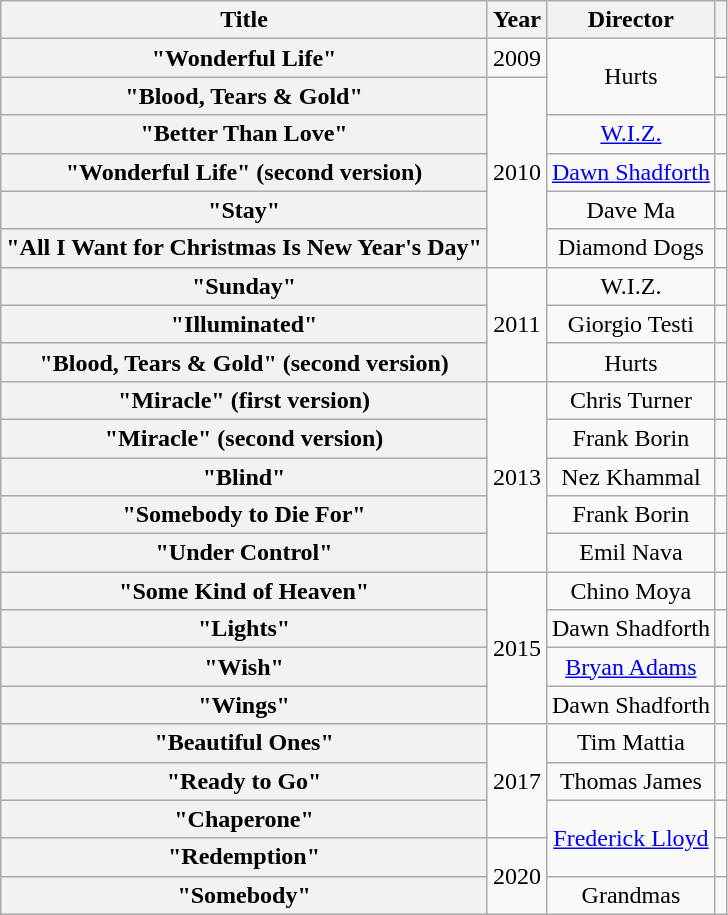<table class="wikitable plainrowheaders" style="text-align:center;">
<tr>
<th scope="col">Title</th>
<th scope="col">Year</th>
<th scope="col">Director</th>
<th scope="col"></th>
</tr>
<tr>
<th scope="row">"Wonderful Life"</th>
<td>2009</td>
<td rowspan="2">Hurts</td>
<td></td>
</tr>
<tr>
<th scope="row">"Blood, Tears & Gold"</th>
<td rowspan="5">2010</td>
<td></td>
</tr>
<tr>
<th scope="row">"Better Than Love"</th>
<td><a href='#'>W.I.Z.</a></td>
<td></td>
</tr>
<tr>
<th scope="row">"Wonderful Life" (second version)</th>
<td><a href='#'>Dawn Shadforth</a></td>
<td></td>
</tr>
<tr>
<th scope="row">"Stay"</th>
<td>Dave Ma</td>
<td></td>
</tr>
<tr>
<th scope="row">"All I Want for Christmas Is New Year's Day"</th>
<td>Diamond Dogs</td>
<td></td>
</tr>
<tr>
<th scope="row">"Sunday"</th>
<td rowspan="3">2011</td>
<td>W.I.Z.</td>
<td></td>
</tr>
<tr>
<th scope="row">"Illuminated"</th>
<td>Giorgio Testi</td>
<td></td>
</tr>
<tr>
<th scope="row">"Blood, Tears & Gold" (second version)</th>
<td>Hurts</td>
<td></td>
</tr>
<tr>
<th scope="row">"Miracle" (first version)</th>
<td rowspan="5">2013</td>
<td>Chris Turner</td>
<td></td>
</tr>
<tr>
<th scope="row">"Miracle" (second version)</th>
<td>Frank Borin</td>
<td></td>
</tr>
<tr>
<th scope="row">"Blind"</th>
<td>Nez Khammal</td>
<td></td>
</tr>
<tr>
<th scope="row">"Somebody to Die For"</th>
<td>Frank Borin</td>
<td></td>
</tr>
<tr>
<th scope="row">"Under Control"<br></th>
<td>Emil Nava</td>
<td></td>
</tr>
<tr>
<th scope="row">"Some Kind of Heaven"</th>
<td rowspan="4">2015</td>
<td>Chino Moya</td>
<td></td>
</tr>
<tr>
<th scope="row">"Lights"</th>
<td>Dawn Shadforth</td>
<td></td>
</tr>
<tr>
<th scope="row">"Wish"</th>
<td><a href='#'>Bryan Adams</a></td>
<td></td>
</tr>
<tr>
<th scope="row">"Wings"</th>
<td>Dawn Shadforth</td>
<td></td>
</tr>
<tr>
<th scope="row">"Beautiful Ones"</th>
<td rowspan="3">2017</td>
<td>Tim Mattia</td>
<td></td>
</tr>
<tr>
<th scope="row">"Ready to Go"</th>
<td>Thomas James</td>
<td></td>
</tr>
<tr>
<th scope="row">"Chaperone"</th>
<td rowspan="2"><a href='#'>Frederick Lloyd</a></td>
<td></td>
</tr>
<tr>
<th scope="row">"Redemption"</th>
<td rowspan="2">2020</td>
<td></td>
</tr>
<tr>
<th scope="row">"Somebody"</th>
<td>Grandmas</td>
<td></td>
</tr>
</table>
